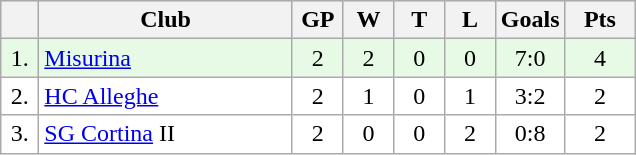<table class="wikitable" style="text-align:center; background-color:#FFFFFF">
<tr bgcolor="#e0e0e0">
<th width="6%"></th>
<th width="40%">Club</th>
<th width="8%">GP</th>
<th width="8%">W</th>
<th width="8%">T</th>
<th width="8%">L</th>
<th width="11%">Goals</th>
<th width="11%">Pts</th>
</tr>
<tr bgcolor="#e6fae6">
<td>1.</td>
<td align="left"><a href='#'>Misurina</a></td>
<td>2</td>
<td>2</td>
<td>0</td>
<td>0</td>
<td>7:0</td>
<td>4</td>
</tr>
<tr>
<td>2.</td>
<td align="left"><a href='#'>HC Alleghe</a></td>
<td>2</td>
<td>1</td>
<td>0</td>
<td>1</td>
<td>3:2</td>
<td>2</td>
</tr>
<tr>
<td>3.</td>
<td align="left"><a href='#'>SG Cortina</a> II</td>
<td>2</td>
<td>0</td>
<td>0</td>
<td>2</td>
<td>0:8</td>
<td>2</td>
</tr>
</table>
